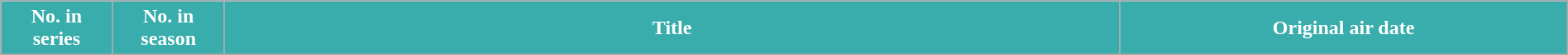<table class="wikitable plainrowheaders" style="width:100%; margin:auto; background:#FFF;">
<tr>
<th style="width:5%; background:#39acac; color:#fff;">No. in<br>series </th>
<th style="width:5%; background:#39acac; color:#fff;">No. in<br>season </th>
<th style="width:40%; background:#39acac; color:#fff;">Title</th>
<th style="width:20%; background:#39acac; color:#fff;">Original air date</th>
</tr>
<tr>
</tr>
</table>
